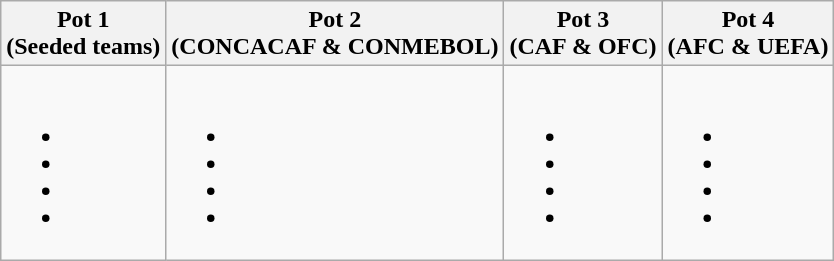<table class="wikitable">
<tr>
<th>Pot 1<br>(Seeded teams)</th>
<th>Pot 2<br>(CONCACAF & CONMEBOL)</th>
<th>Pot 3<br>(CAF & OFC)</th>
<th>Pot 4<br>(AFC & UEFA)</th>
</tr>
<tr>
<td><br><ul><li></li><li></li><li></li><li></li></ul></td>
<td><br><ul><li></li><li></li><li></li><li></li></ul></td>
<td><br><ul><li></li><li></li><li></li><li></li></ul></td>
<td><br><ul><li></li><li></li><li></li><li></li></ul></td>
</tr>
</table>
